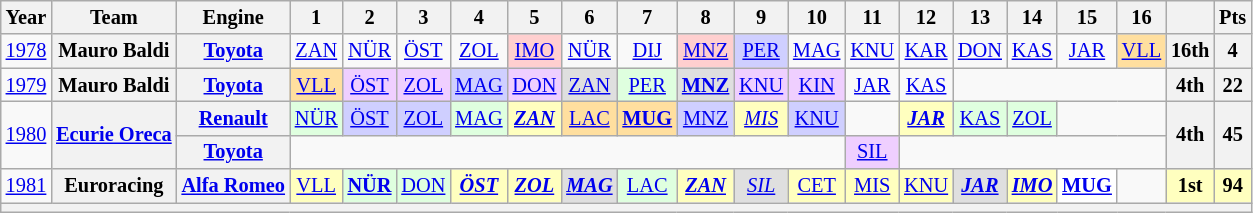<table class="wikitable" style="text-align:center; font-size:85%">
<tr>
<th>Year</th>
<th>Team</th>
<th>Engine</th>
<th>1</th>
<th>2</th>
<th>3</th>
<th>4</th>
<th>5</th>
<th>6</th>
<th>7</th>
<th>8</th>
<th>9</th>
<th>10</th>
<th>11</th>
<th>12</th>
<th>13</th>
<th>14</th>
<th>15</th>
<th>16</th>
<th></th>
<th>Pts</th>
</tr>
<tr>
<td><a href='#'>1978</a></td>
<th nowrap>Mauro Baldi</th>
<th><a href='#'>Toyota</a></th>
<td><a href='#'>ZAN</a></td>
<td><a href='#'>NÜR</a></td>
<td><a href='#'>ÖST</a></td>
<td><a href='#'>ZOL</a></td>
<td style="background:#FFCFCF;"><a href='#'>IMO</a><br></td>
<td><a href='#'>NÜR</a></td>
<td><a href='#'>DIJ</a></td>
<td style="background:#FFCFCF;"><a href='#'>MNZ</a><br></td>
<td style="background:#CFCFFF;"><a href='#'>PER</a><br></td>
<td><a href='#'>MAG</a></td>
<td><a href='#'>KNU</a></td>
<td><a href='#'>KAR</a></td>
<td><a href='#'>DON</a></td>
<td><a href='#'>KAS</a></td>
<td><a href='#'>JAR</a></td>
<td style="background:#FFDF9F;"><a href='#'>VLL</a><br></td>
<th>16th</th>
<th>4</th>
</tr>
<tr>
<td><a href='#'>1979</a></td>
<th nowrap>Mauro Baldi</th>
<th><a href='#'>Toyota</a></th>
<td style="background:#FFDF9F;"><a href='#'>VLL</a><br></td>
<td style="background:#EFCFFF;"><a href='#'>ÖST</a><br></td>
<td style="background:#EFCFFF;"><a href='#'>ZOL</a><br></td>
<td style="background:#CFCFFF;"><a href='#'>MAG</a><br></td>
<td style="background:#EFCFFF;"><a href='#'>DON</a><br></td>
<td style="background:#DFDFDF;"><a href='#'>ZAN</a><br></td>
<td style="background:#DFFFDF;"><a href='#'>PER</a><br></td>
<td style="background:#DFDFDF;"><a href='#'><strong>MNZ</strong></a><br></td>
<td style="background:#EFCFFF;"><a href='#'>KNU</a><br></td>
<td style="background:#EFCFFF;"><a href='#'>KIN</a><br></td>
<td><a href='#'>JAR</a></td>
<td><a href='#'>KAS</a></td>
<td colspan=4></td>
<th>4th</th>
<th>22</th>
</tr>
<tr>
<td rowspan="2"><a href='#'>1980</a></td>
<th rowspan="2" nowrap><a href='#'>Ecurie Oreca</a></th>
<th><a href='#'>Renault</a></th>
<td style="background:#DFFFDF;"><a href='#'>NÜR</a><br></td>
<td style="background:#CFCFFF;"><a href='#'>ÖST</a><br></td>
<td style="background:#CFCFFF;"><a href='#'>ZOL</a><br></td>
<td style="background:#DFFFDF;"><a href='#'>MAG</a><br></td>
<td style="background:#FFFFBF;"><a href='#'><strong><em>ZAN</em></strong></a><br></td>
<td style="background:#FFDF9F;"><a href='#'>LAC</a><br></td>
<td style="background:#FFDF9F;"><a href='#'><strong>MUG</strong></a><br></td>
<td style="background:#CFCFFF;"><a href='#'>MNZ</a><br></td>
<td style="background:#FFFFBF;"><a href='#'><em>MIS</em></a><br></td>
<td style="background:#CFCFFF;"><a href='#'>KNU</a><br></td>
<td></td>
<td style="background:#FFFFBF;"><a href='#'><strong><em>JAR</em></strong></a><br></td>
<td style="background:#DFFFDF;"><a href='#'>KAS</a><br></td>
<td style="background:#DFFFDF;"><a href='#'>ZOL</a><br></td>
<td colspan=2></td>
<th rowspan="2">4th</th>
<th rowspan="2">45</th>
</tr>
<tr>
<th><a href='#'>Toyota</a></th>
<td colspan=10></td>
<td style="background:#EFCFFF;"><a href='#'>SIL</a><br></td>
<td colspan=5></td>
</tr>
<tr>
<td><a href='#'>1981</a></td>
<th nowrap>Euroracing</th>
<th nowrap><a href='#'>Alfa Romeo</a></th>
<td style="background:#FFFFBF;"><a href='#'>VLL</a><br></td>
<td style="background:#DFFFDF;"><a href='#'><strong>NÜR</strong></a><br></td>
<td style="background:#DFFFDF;"><a href='#'>DON</a><br></td>
<td style="background:#FFFFBF;"><a href='#'><strong><em>ÖST</em></strong></a><br></td>
<td style="background:#FFFFBF;"><a href='#'><strong><em>ZOL</em></strong></a><br></td>
<td style="background:#DFDFDF;"><a href='#'><strong><em>MAG</em></strong></a><br></td>
<td style="background:#DFFFDF;"><a href='#'>LAC</a><br></td>
<td style="background:#FFFFBF;"><a href='#'><strong><em>ZAN</em></strong></a><br></td>
<td style="background:#DFDFDF;"><a href='#'><em>SIL</em></a><br></td>
<td style="background:#FFFFBF;"><a href='#'>CET</a><br></td>
<td style="background:#FFFFBF;"><a href='#'>MIS</a><br></td>
<td style="background:#FFFFBF;"><a href='#'>KNU</a><br></td>
<td style="background:#DFDFDF;"><a href='#'><strong><em>JAR</em></strong></a><br></td>
<td style="background:#FFFFBF;"><a href='#'><strong><em>IMO</em></strong></a><br></td>
<td style="background:#FFFFFF;"><a href='#'><strong>MUG</strong></a><br></td>
<td></td>
<td style="background:#FFFFBF;"><strong>1st</strong></td>
<td style="background:#FFFFBF;"><strong>94</strong></td>
</tr>
<tr>
<th colspan="21"></th>
</tr>
</table>
